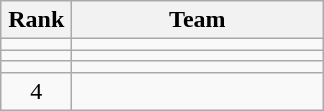<table class="wikitable" style="text-align:center;">
<tr>
<th width=40>Rank</th>
<th width=160>Team</th>
</tr>
<tr>
<td></td>
<td style="text-align:left;"></td>
</tr>
<tr>
<td></td>
<td style="text-align:left;"></td>
</tr>
<tr>
<td></td>
<td style="text-align:left;"></td>
</tr>
<tr>
<td>4</td>
<td style="text-align:left;"></td>
</tr>
</table>
